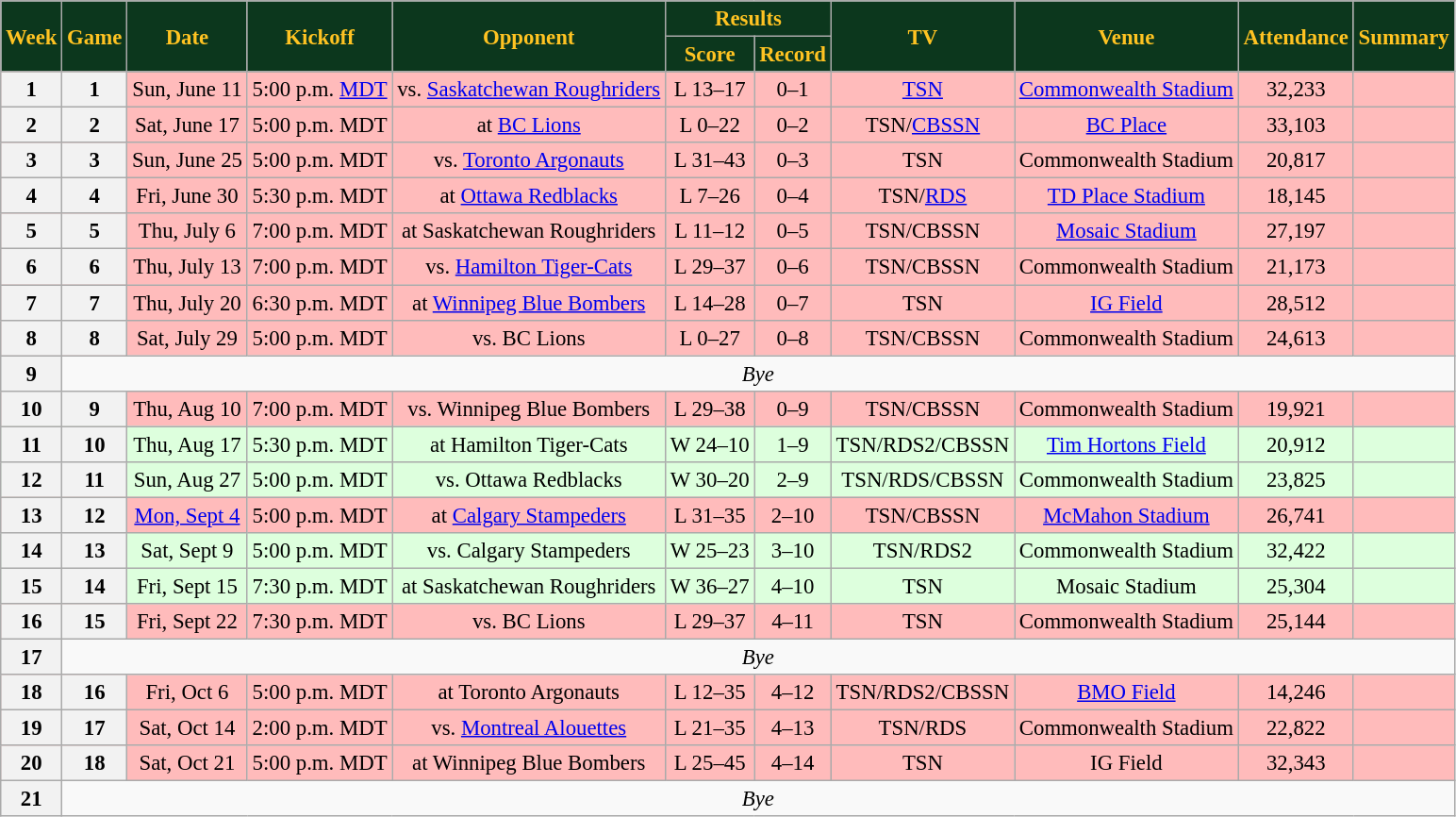<table class="wikitable" style="font-size: 95%;">
<tr>
<th style="background:#0C371D;color:#ffc322;" rowspan=2>Week</th>
<th style="background:#0C371D;color:#ffc322;" rowspan=2>Game</th>
<th style="background:#0C371D;color:#ffc322;" rowspan=2>Date</th>
<th style="background:#0C371D;color:#ffc322;" rowspan=2>Kickoff</th>
<th style="background:#0C371D;color:#ffc322;" rowspan=2>Opponent</th>
<th style="background:#0C371D;color:#ffc322;" colspan=2>Results</th>
<th style="background:#0C371D;color:#ffc322;" rowspan=2>TV</th>
<th style="background:#0C371D;color:#ffc322;" rowspan=2>Venue</th>
<th style="background:#0C371D;color:#ffc322;" rowspan=2>Attendance</th>
<th style="background:#0C371D;color:#ffc322;" rowspan=2>Summary</th>
</tr>
<tr>
<th style="background:#0C371D;color:#ffc322;">Score</th>
<th style="background:#0C371D;color:#ffc322;">Record</th>
</tr>
<tr align="center"= bgcolor="ffbbbb">
<th align="center"><strong>1</strong></th>
<th align="center"><strong>1</strong></th>
<td align="center">Sun, June 11</td>
<td align="center">5:00 p.m. <a href='#'>MDT</a></td>
<td align="center">vs. <a href='#'>Saskatchewan Roughriders</a></td>
<td align="center">L 13–17</td>
<td align="center">0–1</td>
<td align="center"><a href='#'>TSN</a></td>
<td align="center"><a href='#'>Commonwealth Stadium</a></td>
<td align="center">32,233</td>
<td align="center"></td>
</tr>
<tr align="center"= bgcolor="ffbbbb">
<th align="center"><strong>2</strong></th>
<th align="center"><strong>2</strong></th>
<td align="center">Sat, June 17</td>
<td align="center">5:00 p.m. MDT</td>
<td align="center">at <a href='#'>BC Lions</a></td>
<td align="center">L 0–22</td>
<td align="center">0–2</td>
<td align="center">TSN/<a href='#'>CBSSN</a></td>
<td align="center"><a href='#'>BC Place</a></td>
<td align="center">33,103</td>
<td align="center"></td>
</tr>
<tr align="center"= bgcolor="ffbbbb">
<th align="center"><strong>3</strong></th>
<th align="center"><strong>3</strong></th>
<td align="center">Sun, June 25</td>
<td align="center">5:00 p.m. MDT</td>
<td align="center">vs. <a href='#'>Toronto Argonauts</a></td>
<td align="center">L 31–43</td>
<td align="center">0–3</td>
<td align="center">TSN</td>
<td align="center">Commonwealth Stadium</td>
<td align="center">20,817</td>
<td align="center"></td>
</tr>
<tr align="center"= bgcolor="ffbbbb">
<th align="center"><strong>4</strong></th>
<th align="center"><strong>4</strong></th>
<td align="center">Fri, June 30</td>
<td align="center">5:30 p.m. MDT</td>
<td align="center">at <a href='#'>Ottawa Redblacks</a></td>
<td align="center">L 7–26</td>
<td align="center">0–4</td>
<td align="center">TSN/<a href='#'>RDS</a></td>
<td align="center"><a href='#'>TD Place Stadium</a></td>
<td align="center">18,145</td>
<td align="center"></td>
</tr>
<tr align="center"= bgcolor="ffbbbb">
<th align="center"><strong>5</strong></th>
<th align="center"><strong>5</strong></th>
<td align="center">Thu, July 6</td>
<td align="center">7:00 p.m. MDT</td>
<td align="center">at Saskatchewan Roughriders</td>
<td align="center">L 11–12</td>
<td align="center">0–5</td>
<td align="center">TSN/CBSSN</td>
<td align="center"><a href='#'>Mosaic Stadium</a></td>
<td align="center">27,197</td>
<td align="center"></td>
</tr>
<tr align="center"= bgcolor="ffbbbb">
<th align="center"><strong>6</strong></th>
<th align="center"><strong>6</strong></th>
<td align="center">Thu, July 13</td>
<td align="center">7:00 p.m. MDT</td>
<td align="center">vs. <a href='#'>Hamilton Tiger-Cats</a></td>
<td align="center">L 29–37</td>
<td align="center">0–6</td>
<td align="center">TSN/CBSSN</td>
<td align="center">Commonwealth Stadium</td>
<td align="center">21,173</td>
<td align="center"></td>
</tr>
<tr align="center"= bgcolor="ffbbbb">
<th align="center"><strong>7</strong></th>
<th align="center"><strong>7</strong></th>
<td align="center">Thu, July 20</td>
<td align="center">6:30 p.m. MDT</td>
<td align="center">at <a href='#'>Winnipeg Blue Bombers</a></td>
<td align="center">L 14–28</td>
<td align="center">0–7</td>
<td align="center">TSN</td>
<td align="center"><a href='#'>IG Field</a></td>
<td align="center">28,512</td>
<td align="center"></td>
</tr>
<tr align="center"= bgcolor="ffbbbb">
<th align="center"><strong>8</strong></th>
<th align="center"><strong>8</strong></th>
<td align="center">Sat, July 29</td>
<td align="center">5:00 p.m. MDT</td>
<td align="center">vs. BC Lions</td>
<td align="center">L 0–27</td>
<td align="center">0–8</td>
<td align="center">TSN/CBSSN</td>
<td align="center">Commonwealth Stadium</td>
<td align="center">24,613</td>
<td align="center"></td>
</tr>
<tr align="center"= bgcolor="">
<th align="center"><strong>9</strong></th>
<td colspan=10 align="center" valign="middle"><em>Bye</em></td>
</tr>
<tr align="center"= bgcolor="ffbbbb">
<th align="center"><strong>10</strong></th>
<th align="center"><strong>9</strong></th>
<td align="center">Thu, Aug 10</td>
<td align="center">7:00 p.m. MDT</td>
<td align="center">vs. Winnipeg Blue Bombers</td>
<td align="center">L 29–38</td>
<td align="center">0–9</td>
<td align="center">TSN/CBSSN</td>
<td align="center">Commonwealth Stadium</td>
<td align="center">19,921</td>
<td align="center"></td>
</tr>
<tr align="center"= bgcolor="ddffdd">
<th align="center"><strong>11</strong></th>
<th align="center"><strong>10</strong></th>
<td align="center">Thu, Aug 17</td>
<td align="center">5:30 p.m. MDT</td>
<td align="center">at Hamilton Tiger-Cats</td>
<td align="center">W 24–10</td>
<td align="center">1–9</td>
<td align="center">TSN/RDS2/CBSSN</td>
<td align="center"><a href='#'>Tim Hortons Field</a></td>
<td align="center">20,912</td>
<td align="center"></td>
</tr>
<tr align="center"= bgcolor="ddffdd">
<th align="center"><strong>12</strong></th>
<th align="center"><strong>11</strong></th>
<td align="center">Sun, Aug 27</td>
<td align="center">5:00 p.m. MDT</td>
<td align="center">vs. Ottawa Redblacks</td>
<td align="center">W 30–20</td>
<td align="center">2–9</td>
<td align="center">TSN/RDS/CBSSN</td>
<td align="center">Commonwealth Stadium</td>
<td align="center">23,825</td>
<td align="center"></td>
</tr>
<tr align="center"= bgcolor="ffbbbb">
<th align="center"><strong>13</strong></th>
<th align="center"><strong>12</strong></th>
<td align="center"><a href='#'>Mon, Sept 4</a></td>
<td align="center">5:00 p.m. MDT</td>
<td align="center">at <a href='#'>Calgary Stampeders</a></td>
<td align="center">L 31–35</td>
<td align="center">2–10</td>
<td align="center">TSN/CBSSN</td>
<td align="center"><a href='#'>McMahon Stadium</a></td>
<td align="center">26,741</td>
<td align="center"></td>
</tr>
<tr align="center"= bgcolor="ddffdd"">
<th align="center"><strong>14</strong></th>
<th align="center"><strong>13</strong></th>
<td align="center">Sat, Sept 9</td>
<td align="center">5:00 p.m. MDT</td>
<td align="center">vs. Calgary Stampeders</td>
<td align="center">W 25–23</td>
<td align="center">3–10</td>
<td align="center">TSN/RDS2</td>
<td align="center">Commonwealth Stadium</td>
<td align="center">32,422</td>
<td align="center"></td>
</tr>
<tr align="center"= bgcolor="ddffdd"">
<th align="center"><strong>15</strong></th>
<th align="center"><strong>14</strong></th>
<td align="center">Fri, Sept 15</td>
<td align="center">7:30 p.m. MDT</td>
<td align="center">at Saskatchewan Roughriders</td>
<td align="center">W 36–27</td>
<td align="center">4–10</td>
<td align="center">TSN</td>
<td align="center">Mosaic Stadium</td>
<td align="center">25,304</td>
<td align="center"></td>
</tr>
<tr align="center"= bgcolor="ffbbbb">
<th align="center"><strong>16</strong></th>
<th align="center"><strong>15</strong></th>
<td align="center">Fri, Sept 22</td>
<td align="center">7:30 p.m. MDT</td>
<td align="center">vs. BC Lions</td>
<td align="center">L 29–37</td>
<td align="center">4–11</td>
<td align="center">TSN</td>
<td align="center">Commonwealth Stadium</td>
<td align="center">25,144</td>
<td align="center"></td>
</tr>
<tr align="center"= bgcolor="">
<th align="center"><strong>17</strong></th>
<td colspan=10 align="center" valign="middle"><em>Bye</em></td>
</tr>
<tr align="center"= bgcolor="ffbbbb">
<th align="center"><strong>18</strong></th>
<th align="center"><strong>16</strong></th>
<td align="center">Fri, Oct 6</td>
<td align="center">5:00 p.m. MDT</td>
<td align="center">at Toronto Argonauts</td>
<td align="center">L 12–35</td>
<td align="center">4–12</td>
<td align="center">TSN/RDS2/CBSSN</td>
<td align="center"><a href='#'>BMO Field</a></td>
<td align="center">14,246</td>
<td align="center"></td>
</tr>
<tr align="center"= bgcolor="ffbbbb">
<th align="center"><strong>19</strong></th>
<th align="center"><strong>17</strong></th>
<td align="center">Sat, Oct 14</td>
<td align="center">2:00 p.m. MDT</td>
<td align="center">vs. <a href='#'>Montreal Alouettes</a></td>
<td align="center">L 21–35</td>
<td align="center">4–13</td>
<td align="center">TSN/RDS</td>
<td align="center">Commonwealth Stadium</td>
<td align="center">22,822</td>
<td align="center"></td>
</tr>
<tr align="center"= bgcolor="ffbbbb">
<th align="center"><strong>20</strong></th>
<th align="center"><strong>18</strong></th>
<td align="center">Sat, Oct 21</td>
<td align="center">5:00 p.m. MDT</td>
<td align="center">at Winnipeg Blue Bombers</td>
<td align="center">L 25–45</td>
<td align="center">4–14</td>
<td align="center">TSN</td>
<td align="center">IG Field</td>
<td align="center">32,343</td>
<td align="center"></td>
</tr>
<tr align="center"= bgcolor="">
<th align="center"><strong>21</strong></th>
<td colspan=10 align="center" valign="middle"><em>Bye</em></td>
</tr>
</table>
